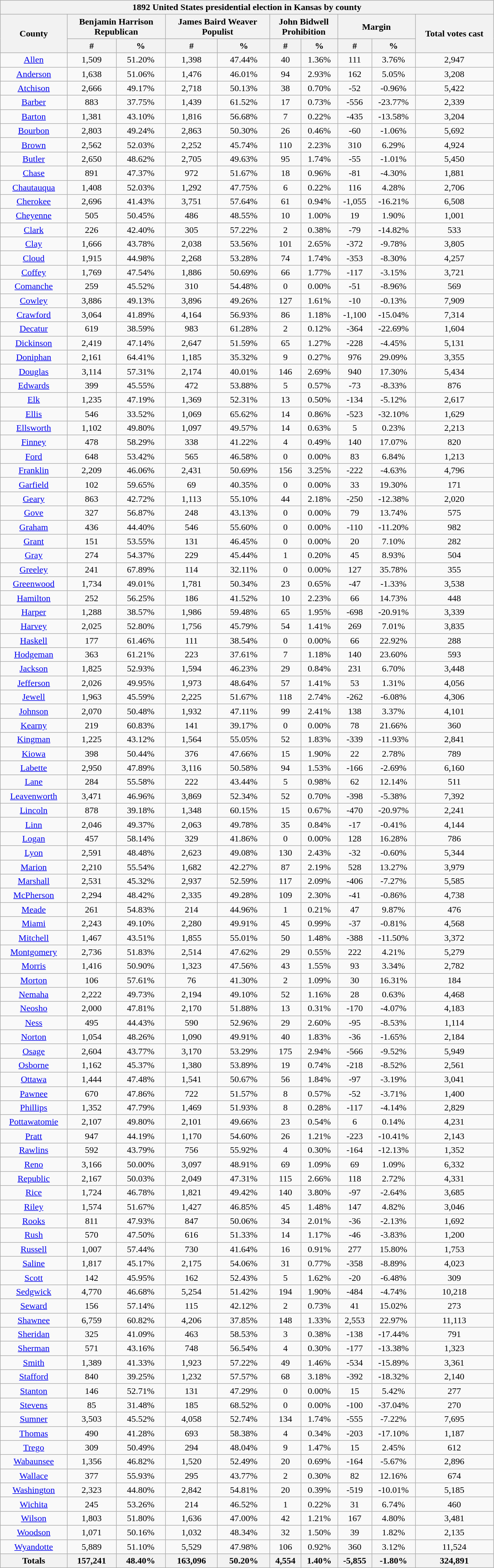<table width="70%" class="wikitable sortable mw-collapsible mw-collapsed">
<tr>
<th colspan="10">1892 United States presidential election in Kansas by county</th>
</tr>
<tr>
<th rowspan="2">County</th>
<th colspan="2">Benjamin Harrison<br>Republican</th>
<th colspan="2">James Baird Weaver<br>Populist</th>
<th colspan="2">John Bidwell<br>Prohibition</th>
<th colspan="2">Margin</th>
<th rowspan="2">Total votes cast</th>
</tr>
<tr bgcolor="lightgrey">
<th style="text-align:center;" data-sort-type="number">#</th>
<th style="text-align:center;" data-sort-type="number">%</th>
<th style="text-align:center;" data-sort-type="number">#</th>
<th style="text-align:center;" data-sort-type="number">%</th>
<th style="text-align:center;" data-sort-type="number">#</th>
<th style="text-align:center;" data-sort-type="number">%</th>
<th style="text-align:center;" data-sort-type="number">#</th>
<th style="text-align:center;" data-sort-type="number">%</th>
</tr>
<tr style="text-align:center;">
<td><a href='#'>Allen</a></td>
<td>1,509</td>
<td>51.20%</td>
<td>1,398</td>
<td>47.44%</td>
<td>40</td>
<td>1.36%</td>
<td>111</td>
<td>3.76%</td>
<td>2,947</td>
</tr>
<tr style="text-align:center;">
<td><a href='#'>Anderson</a></td>
<td>1,638</td>
<td>51.06%</td>
<td>1,476</td>
<td>46.01%</td>
<td>94</td>
<td>2.93%</td>
<td>162</td>
<td>5.05%</td>
<td>3,208</td>
</tr>
<tr style="text-align:center;">
<td><a href='#'>Atchison</a></td>
<td>2,666</td>
<td>49.17%</td>
<td>2,718</td>
<td>50.13%</td>
<td>38</td>
<td>0.70%</td>
<td>-52</td>
<td>-0.96%</td>
<td>5,422</td>
</tr>
<tr style="text-align:center;">
<td><a href='#'>Barber</a></td>
<td>883</td>
<td>37.75%</td>
<td>1,439</td>
<td>61.52%</td>
<td>17</td>
<td>0.73%</td>
<td>-556</td>
<td>-23.77%</td>
<td>2,339</td>
</tr>
<tr style="text-align:center;">
<td><a href='#'>Barton</a></td>
<td>1,381</td>
<td>43.10%</td>
<td>1,816</td>
<td>56.68%</td>
<td>7</td>
<td>0.22%</td>
<td>-435</td>
<td>-13.58%</td>
<td>3,204</td>
</tr>
<tr style="text-align:center;">
<td><a href='#'>Bourbon</a></td>
<td>2,803</td>
<td>49.24%</td>
<td>2,863</td>
<td>50.30%</td>
<td>26</td>
<td>0.46%</td>
<td>-60</td>
<td>-1.06%</td>
<td>5,692</td>
</tr>
<tr style="text-align:center;">
<td><a href='#'>Brown</a></td>
<td>2,562</td>
<td>52.03%</td>
<td>2,252</td>
<td>45.74%</td>
<td>110</td>
<td>2.23%</td>
<td>310</td>
<td>6.29%</td>
<td>4,924</td>
</tr>
<tr style="text-align:center;">
<td><a href='#'>Butler</a></td>
<td>2,650</td>
<td>48.62%</td>
<td>2,705</td>
<td>49.63%</td>
<td>95</td>
<td>1.74%</td>
<td>-55</td>
<td>-1.01%</td>
<td>5,450</td>
</tr>
<tr style="text-align:center;">
<td><a href='#'>Chase</a></td>
<td>891</td>
<td>47.37%</td>
<td>972</td>
<td>51.67%</td>
<td>18</td>
<td>0.96%</td>
<td>-81</td>
<td>-4.30%</td>
<td>1,881</td>
</tr>
<tr style="text-align:center;">
<td><a href='#'>Chautauqua</a></td>
<td>1,408</td>
<td>52.03%</td>
<td>1,292</td>
<td>47.75%</td>
<td>6</td>
<td>0.22%</td>
<td>116</td>
<td>4.28%</td>
<td>2,706</td>
</tr>
<tr style="text-align:center;">
<td><a href='#'>Cherokee</a></td>
<td>2,696</td>
<td>41.43%</td>
<td>3,751</td>
<td>57.64%</td>
<td>61</td>
<td>0.94%</td>
<td>-1,055</td>
<td>-16.21%</td>
<td>6,508</td>
</tr>
<tr style="text-align:center;">
<td><a href='#'>Cheyenne</a></td>
<td>505</td>
<td>50.45%</td>
<td>486</td>
<td>48.55%</td>
<td>10</td>
<td>1.00%</td>
<td>19</td>
<td>1.90%</td>
<td>1,001</td>
</tr>
<tr style="text-align:center;">
<td><a href='#'>Clark</a></td>
<td>226</td>
<td>42.40%</td>
<td>305</td>
<td>57.22%</td>
<td>2</td>
<td>0.38%</td>
<td>-79</td>
<td>-14.82%</td>
<td>533</td>
</tr>
<tr style="text-align:center;">
<td><a href='#'>Clay</a></td>
<td>1,666</td>
<td>43.78%</td>
<td>2,038</td>
<td>53.56%</td>
<td>101</td>
<td>2.65%</td>
<td>-372</td>
<td>-9.78%</td>
<td>3,805</td>
</tr>
<tr style="text-align:center;">
<td><a href='#'>Cloud</a></td>
<td>1,915</td>
<td>44.98%</td>
<td>2,268</td>
<td>53.28%</td>
<td>74</td>
<td>1.74%</td>
<td>-353</td>
<td>-8.30%</td>
<td>4,257</td>
</tr>
<tr style="text-align:center;">
<td><a href='#'>Coffey</a></td>
<td>1,769</td>
<td>47.54%</td>
<td>1,886</td>
<td>50.69%</td>
<td>66</td>
<td>1.77%</td>
<td>-117</td>
<td>-3.15%</td>
<td>3,721</td>
</tr>
<tr style="text-align:center;">
<td><a href='#'>Comanche</a></td>
<td>259</td>
<td>45.52%</td>
<td>310</td>
<td>54.48%</td>
<td>0</td>
<td>0.00%</td>
<td>-51</td>
<td>-8.96%</td>
<td>569</td>
</tr>
<tr style="text-align:center;">
<td><a href='#'>Cowley</a></td>
<td>3,886</td>
<td>49.13%</td>
<td>3,896</td>
<td>49.26%</td>
<td>127</td>
<td>1.61%</td>
<td>-10</td>
<td>-0.13%</td>
<td>7,909</td>
</tr>
<tr style="text-align:center;">
<td><a href='#'>Crawford</a></td>
<td>3,064</td>
<td>41.89%</td>
<td>4,164</td>
<td>56.93%</td>
<td>86</td>
<td>1.18%</td>
<td>-1,100</td>
<td>-15.04%</td>
<td>7,314</td>
</tr>
<tr style="text-align:center;">
<td><a href='#'>Decatur</a></td>
<td>619</td>
<td>38.59%</td>
<td>983</td>
<td>61.28%</td>
<td>2</td>
<td>0.12%</td>
<td>-364</td>
<td>-22.69%</td>
<td>1,604</td>
</tr>
<tr style="text-align:center;">
<td><a href='#'>Dickinson</a></td>
<td>2,419</td>
<td>47.14%</td>
<td>2,647</td>
<td>51.59%</td>
<td>65</td>
<td>1.27%</td>
<td>-228</td>
<td>-4.45%</td>
<td>5,131</td>
</tr>
<tr style="text-align:center;">
<td><a href='#'>Doniphan</a></td>
<td>2,161</td>
<td>64.41%</td>
<td>1,185</td>
<td>35.32%</td>
<td>9</td>
<td>0.27%</td>
<td>976</td>
<td>29.09%</td>
<td>3,355</td>
</tr>
<tr style="text-align:center;">
<td><a href='#'>Douglas</a></td>
<td>3,114</td>
<td>57.31%</td>
<td>2,174</td>
<td>40.01%</td>
<td>146</td>
<td>2.69%</td>
<td>940</td>
<td>17.30%</td>
<td>5,434</td>
</tr>
<tr style="text-align:center;">
<td><a href='#'>Edwards</a></td>
<td>399</td>
<td>45.55%</td>
<td>472</td>
<td>53.88%</td>
<td>5</td>
<td>0.57%</td>
<td>-73</td>
<td>-8.33%</td>
<td>876</td>
</tr>
<tr style="text-align:center;">
<td><a href='#'>Elk</a></td>
<td>1,235</td>
<td>47.19%</td>
<td>1,369</td>
<td>52.31%</td>
<td>13</td>
<td>0.50%</td>
<td>-134</td>
<td>-5.12%</td>
<td>2,617</td>
</tr>
<tr style="text-align:center;">
<td><a href='#'>Ellis</a></td>
<td>546</td>
<td>33.52%</td>
<td>1,069</td>
<td>65.62%</td>
<td>14</td>
<td>0.86%</td>
<td>-523</td>
<td>-32.10%</td>
<td>1,629</td>
</tr>
<tr style="text-align:center;">
<td><a href='#'>Ellsworth</a></td>
<td>1,102</td>
<td>49.80%</td>
<td>1,097</td>
<td>49.57%</td>
<td>14</td>
<td>0.63%</td>
<td>5</td>
<td>0.23%</td>
<td>2,213</td>
</tr>
<tr style="text-align:center;">
<td><a href='#'>Finney</a></td>
<td>478</td>
<td>58.29%</td>
<td>338</td>
<td>41.22%</td>
<td>4</td>
<td>0.49%</td>
<td>140</td>
<td>17.07%</td>
<td>820</td>
</tr>
<tr style="text-align:center;">
<td><a href='#'>Ford</a></td>
<td>648</td>
<td>53.42%</td>
<td>565</td>
<td>46.58%</td>
<td>0</td>
<td>0.00%</td>
<td>83</td>
<td>6.84%</td>
<td>1,213</td>
</tr>
<tr style="text-align:center;">
<td><a href='#'>Franklin</a></td>
<td>2,209</td>
<td>46.06%</td>
<td>2,431</td>
<td>50.69%</td>
<td>156</td>
<td>3.25%</td>
<td>-222</td>
<td>-4.63%</td>
<td>4,796</td>
</tr>
<tr style="text-align:center;">
<td><a href='#'>Garfield</a></td>
<td>102</td>
<td>59.65%</td>
<td>69</td>
<td>40.35%</td>
<td>0</td>
<td>0.00%</td>
<td>33</td>
<td>19.30%</td>
<td>171</td>
</tr>
<tr style="text-align:center;">
<td><a href='#'>Geary</a></td>
<td>863</td>
<td>42.72%</td>
<td>1,113</td>
<td>55.10%</td>
<td>44</td>
<td>2.18%</td>
<td>-250</td>
<td>-12.38%</td>
<td>2,020</td>
</tr>
<tr style="text-align:center;">
<td><a href='#'>Gove</a></td>
<td>327</td>
<td>56.87%</td>
<td>248</td>
<td>43.13%</td>
<td>0</td>
<td>0.00%</td>
<td>79</td>
<td>13.74%</td>
<td>575</td>
</tr>
<tr style="text-align:center;">
<td><a href='#'>Graham</a></td>
<td>436</td>
<td>44.40%</td>
<td>546</td>
<td>55.60%</td>
<td>0</td>
<td>0.00%</td>
<td>-110</td>
<td>-11.20%</td>
<td>982</td>
</tr>
<tr style="text-align:center;">
<td><a href='#'>Grant</a></td>
<td>151</td>
<td>53.55%</td>
<td>131</td>
<td>46.45%</td>
<td>0</td>
<td>0.00%</td>
<td>20</td>
<td>7.10%</td>
<td>282</td>
</tr>
<tr style="text-align:center;">
<td><a href='#'>Gray</a></td>
<td>274</td>
<td>54.37%</td>
<td>229</td>
<td>45.44%</td>
<td>1</td>
<td>0.20%</td>
<td>45</td>
<td>8.93%</td>
<td>504</td>
</tr>
<tr style="text-align:center;">
<td><a href='#'>Greeley</a></td>
<td>241</td>
<td>67.89%</td>
<td>114</td>
<td>32.11%</td>
<td>0</td>
<td>0.00%</td>
<td>127</td>
<td>35.78%</td>
<td>355</td>
</tr>
<tr style="text-align:center;">
<td><a href='#'>Greenwood</a></td>
<td>1,734</td>
<td>49.01%</td>
<td>1,781</td>
<td>50.34%</td>
<td>23</td>
<td>0.65%</td>
<td>-47</td>
<td>-1.33%</td>
<td>3,538</td>
</tr>
<tr style="text-align:center;">
<td><a href='#'>Hamilton</a></td>
<td>252</td>
<td>56.25%</td>
<td>186</td>
<td>41.52%</td>
<td>10</td>
<td>2.23%</td>
<td>66</td>
<td>14.73%</td>
<td>448</td>
</tr>
<tr style="text-align:center;">
<td><a href='#'>Harper</a></td>
<td>1,288</td>
<td>38.57%</td>
<td>1,986</td>
<td>59.48%</td>
<td>65</td>
<td>1.95%</td>
<td>-698</td>
<td>-20.91%</td>
<td>3,339</td>
</tr>
<tr style="text-align:center;">
<td><a href='#'>Harvey</a></td>
<td>2,025</td>
<td>52.80%</td>
<td>1,756</td>
<td>45.79%</td>
<td>54</td>
<td>1.41%</td>
<td>269</td>
<td>7.01%</td>
<td>3,835</td>
</tr>
<tr style="text-align:center;">
<td><a href='#'>Haskell</a></td>
<td>177</td>
<td>61.46%</td>
<td>111</td>
<td>38.54%</td>
<td>0</td>
<td>0.00%</td>
<td>66</td>
<td>22.92%</td>
<td>288</td>
</tr>
<tr style="text-align:center;">
<td><a href='#'>Hodgeman</a></td>
<td>363</td>
<td>61.21%</td>
<td>223</td>
<td>37.61%</td>
<td>7</td>
<td>1.18%</td>
<td>140</td>
<td>23.60%</td>
<td>593</td>
</tr>
<tr style="text-align:center;">
<td><a href='#'>Jackson</a></td>
<td>1,825</td>
<td>52.93%</td>
<td>1,594</td>
<td>46.23%</td>
<td>29</td>
<td>0.84%</td>
<td>231</td>
<td>6.70%</td>
<td>3,448</td>
</tr>
<tr style="text-align:center;">
<td><a href='#'>Jefferson</a></td>
<td>2,026</td>
<td>49.95%</td>
<td>1,973</td>
<td>48.64%</td>
<td>57</td>
<td>1.41%</td>
<td>53</td>
<td>1.31%</td>
<td>4,056</td>
</tr>
<tr style="text-align:center;">
<td><a href='#'>Jewell</a></td>
<td>1,963</td>
<td>45.59%</td>
<td>2,225</td>
<td>51.67%</td>
<td>118</td>
<td>2.74%</td>
<td>-262</td>
<td>-6.08%</td>
<td>4,306</td>
</tr>
<tr style="text-align:center;">
<td><a href='#'>Johnson</a></td>
<td>2,070</td>
<td>50.48%</td>
<td>1,932</td>
<td>47.11%</td>
<td>99</td>
<td>2.41%</td>
<td>138</td>
<td>3.37%</td>
<td>4,101</td>
</tr>
<tr style="text-align:center;">
<td><a href='#'>Kearny</a></td>
<td>219</td>
<td>60.83%</td>
<td>141</td>
<td>39.17%</td>
<td>0</td>
<td>0.00%</td>
<td>78</td>
<td>21.66%</td>
<td>360</td>
</tr>
<tr style="text-align:center;">
<td><a href='#'>Kingman</a></td>
<td>1,225</td>
<td>43.12%</td>
<td>1,564</td>
<td>55.05%</td>
<td>52</td>
<td>1.83%</td>
<td>-339</td>
<td>-11.93%</td>
<td>2,841</td>
</tr>
<tr style="text-align:center;">
<td><a href='#'>Kiowa</a></td>
<td>398</td>
<td>50.44%</td>
<td>376</td>
<td>47.66%</td>
<td>15</td>
<td>1.90%</td>
<td>22</td>
<td>2.78%</td>
<td>789</td>
</tr>
<tr style="text-align:center;">
<td><a href='#'>Labette</a></td>
<td>2,950</td>
<td>47.89%</td>
<td>3,116</td>
<td>50.58%</td>
<td>94</td>
<td>1.53%</td>
<td>-166</td>
<td>-2.69%</td>
<td>6,160</td>
</tr>
<tr style="text-align:center;">
<td><a href='#'>Lane</a></td>
<td>284</td>
<td>55.58%</td>
<td>222</td>
<td>43.44%</td>
<td>5</td>
<td>0.98%</td>
<td>62</td>
<td>12.14%</td>
<td>511</td>
</tr>
<tr style="text-align:center;">
<td><a href='#'>Leavenworth</a></td>
<td>3,471</td>
<td>46.96%</td>
<td>3,869</td>
<td>52.34%</td>
<td>52</td>
<td>0.70%</td>
<td>-398</td>
<td>-5.38%</td>
<td>7,392</td>
</tr>
<tr style="text-align:center;">
<td><a href='#'>Lincoln</a></td>
<td>878</td>
<td>39.18%</td>
<td>1,348</td>
<td>60.15%</td>
<td>15</td>
<td>0.67%</td>
<td>-470</td>
<td>-20.97%</td>
<td>2,241</td>
</tr>
<tr style="text-align:center;">
<td><a href='#'>Linn</a></td>
<td>2,046</td>
<td>49.37%</td>
<td>2,063</td>
<td>49.78%</td>
<td>35</td>
<td>0.84%</td>
<td>-17</td>
<td>-0.41%</td>
<td>4,144</td>
</tr>
<tr style="text-align:center;">
<td><a href='#'>Logan</a></td>
<td>457</td>
<td>58.14%</td>
<td>329</td>
<td>41.86%</td>
<td>0</td>
<td>0.00%</td>
<td>128</td>
<td>16.28%</td>
<td>786</td>
</tr>
<tr style="text-align:center;">
<td><a href='#'>Lyon</a></td>
<td>2,591</td>
<td>48.48%</td>
<td>2,623</td>
<td>49.08%</td>
<td>130</td>
<td>2.43%</td>
<td>-32</td>
<td>-0.60%</td>
<td>5,344</td>
</tr>
<tr style="text-align:center;">
<td><a href='#'>Marion</a></td>
<td>2,210</td>
<td>55.54%</td>
<td>1,682</td>
<td>42.27%</td>
<td>87</td>
<td>2.19%</td>
<td>528</td>
<td>13.27%</td>
<td>3,979</td>
</tr>
<tr style="text-align:center;">
<td><a href='#'>Marshall</a></td>
<td>2,531</td>
<td>45.32%</td>
<td>2,937</td>
<td>52.59%</td>
<td>117</td>
<td>2.09%</td>
<td>-406</td>
<td>-7.27%</td>
<td>5,585</td>
</tr>
<tr style="text-align:center;">
<td><a href='#'>McPherson</a></td>
<td>2,294</td>
<td>48.42%</td>
<td>2,335</td>
<td>49.28%</td>
<td>109</td>
<td>2.30%</td>
<td>-41</td>
<td>-0.86%</td>
<td>4,738</td>
</tr>
<tr style="text-align:center;">
<td><a href='#'>Meade</a></td>
<td>261</td>
<td>54.83%</td>
<td>214</td>
<td>44.96%</td>
<td>1</td>
<td>0.21%</td>
<td>47</td>
<td>9.87%</td>
<td>476</td>
</tr>
<tr style="text-align:center;">
<td><a href='#'>Miami</a></td>
<td>2,243</td>
<td>49.10%</td>
<td>2,280</td>
<td>49.91%</td>
<td>45</td>
<td>0.99%</td>
<td>-37</td>
<td>-0.81%</td>
<td>4,568</td>
</tr>
<tr style="text-align:center;">
<td><a href='#'>Mitchell</a></td>
<td>1,467</td>
<td>43.51%</td>
<td>1,855</td>
<td>55.01%</td>
<td>50</td>
<td>1.48%</td>
<td>-388</td>
<td>-11.50%</td>
<td>3,372</td>
</tr>
<tr style="text-align:center;">
<td><a href='#'>Montgomery</a></td>
<td>2,736</td>
<td>51.83%</td>
<td>2,514</td>
<td>47.62%</td>
<td>29</td>
<td>0.55%</td>
<td>222</td>
<td>4.21%</td>
<td>5,279</td>
</tr>
<tr style="text-align:center;">
<td><a href='#'>Morris</a></td>
<td>1,416</td>
<td>50.90%</td>
<td>1,323</td>
<td>47.56%</td>
<td>43</td>
<td>1.55%</td>
<td>93</td>
<td>3.34%</td>
<td>2,782</td>
</tr>
<tr style="text-align:center;">
<td><a href='#'>Morton</a></td>
<td>106</td>
<td>57.61%</td>
<td>76</td>
<td>41.30%</td>
<td>2</td>
<td>1.09%</td>
<td>30</td>
<td>16.31%</td>
<td>184</td>
</tr>
<tr style="text-align:center;">
<td><a href='#'>Nemaha</a></td>
<td>2,222</td>
<td>49.73%</td>
<td>2,194</td>
<td>49.10%</td>
<td>52</td>
<td>1.16%</td>
<td>28</td>
<td>0.63%</td>
<td>4,468</td>
</tr>
<tr style="text-align:center;">
<td><a href='#'>Neosho</a></td>
<td>2,000</td>
<td>47.81%</td>
<td>2,170</td>
<td>51.88%</td>
<td>13</td>
<td>0.31%</td>
<td>-170</td>
<td>-4.07%</td>
<td>4,183</td>
</tr>
<tr style="text-align:center;">
<td><a href='#'>Ness</a></td>
<td>495</td>
<td>44.43%</td>
<td>590</td>
<td>52.96%</td>
<td>29</td>
<td>2.60%</td>
<td>-95</td>
<td>-8.53%</td>
<td>1,114</td>
</tr>
<tr style="text-align:center;">
<td><a href='#'>Norton</a></td>
<td>1,054</td>
<td>48.26%</td>
<td>1,090</td>
<td>49.91%</td>
<td>40</td>
<td>1.83%</td>
<td>-36</td>
<td>-1.65%</td>
<td>2,184</td>
</tr>
<tr style="text-align:center;">
<td><a href='#'>Osage</a></td>
<td>2,604</td>
<td>43.77%</td>
<td>3,170</td>
<td>53.29%</td>
<td>175</td>
<td>2.94%</td>
<td>-566</td>
<td>-9.52%</td>
<td>5,949</td>
</tr>
<tr style="text-align:center;">
<td><a href='#'>Osborne</a></td>
<td>1,162</td>
<td>45.37%</td>
<td>1,380</td>
<td>53.89%</td>
<td>19</td>
<td>0.74%</td>
<td>-218</td>
<td>-8.52%</td>
<td>2,561</td>
</tr>
<tr style="text-align:center;">
<td><a href='#'>Ottawa</a></td>
<td>1,444</td>
<td>47.48%</td>
<td>1,541</td>
<td>50.67%</td>
<td>56</td>
<td>1.84%</td>
<td>-97</td>
<td>-3.19%</td>
<td>3,041</td>
</tr>
<tr style="text-align:center;">
<td><a href='#'>Pawnee</a></td>
<td>670</td>
<td>47.86%</td>
<td>722</td>
<td>51.57%</td>
<td>8</td>
<td>0.57%</td>
<td>-52</td>
<td>-3.71%</td>
<td>1,400</td>
</tr>
<tr style="text-align:center;">
<td><a href='#'>Phillips</a></td>
<td>1,352</td>
<td>47.79%</td>
<td>1,469</td>
<td>51.93%</td>
<td>8</td>
<td>0.28%</td>
<td>-117</td>
<td>-4.14%</td>
<td>2,829</td>
</tr>
<tr style="text-align:center;">
<td><a href='#'>Pottawatomie</a></td>
<td>2,107</td>
<td>49.80%</td>
<td>2,101</td>
<td>49.66%</td>
<td>23</td>
<td>0.54%</td>
<td>6</td>
<td>0.14%</td>
<td>4,231</td>
</tr>
<tr style="text-align:center;">
<td><a href='#'>Pratt</a></td>
<td>947</td>
<td>44.19%</td>
<td>1,170</td>
<td>54.60%</td>
<td>26</td>
<td>1.21%</td>
<td>-223</td>
<td>-10.41%</td>
<td>2,143</td>
</tr>
<tr style="text-align:center;">
<td><a href='#'>Rawlins</a></td>
<td>592</td>
<td>43.79%</td>
<td>756</td>
<td>55.92%</td>
<td>4</td>
<td>0.30%</td>
<td>-164</td>
<td>-12.13%</td>
<td>1,352</td>
</tr>
<tr style="text-align:center;">
<td><a href='#'>Reno</a></td>
<td>3,166</td>
<td>50.00%</td>
<td>3,097</td>
<td>48.91%</td>
<td>69</td>
<td>1.09%</td>
<td>69</td>
<td>1.09%</td>
<td>6,332</td>
</tr>
<tr style="text-align:center;">
<td><a href='#'>Republic</a></td>
<td>2,167</td>
<td>50.03%</td>
<td>2,049</td>
<td>47.31%</td>
<td>115</td>
<td>2.66%</td>
<td>118</td>
<td>2.72%</td>
<td>4,331</td>
</tr>
<tr style="text-align:center;">
<td><a href='#'>Rice</a></td>
<td>1,724</td>
<td>46.78%</td>
<td>1,821</td>
<td>49.42%</td>
<td>140</td>
<td>3.80%</td>
<td>-97</td>
<td>-2.64%</td>
<td>3,685</td>
</tr>
<tr style="text-align:center;">
<td><a href='#'>Riley</a></td>
<td>1,574</td>
<td>51.67%</td>
<td>1,427</td>
<td>46.85%</td>
<td>45</td>
<td>1.48%</td>
<td>147</td>
<td>4.82%</td>
<td>3,046</td>
</tr>
<tr style="text-align:center;">
<td><a href='#'>Rooks</a></td>
<td>811</td>
<td>47.93%</td>
<td>847</td>
<td>50.06%</td>
<td>34</td>
<td>2.01%</td>
<td>-36</td>
<td>-2.13%</td>
<td>1,692</td>
</tr>
<tr style="text-align:center;">
<td><a href='#'>Rush</a></td>
<td>570</td>
<td>47.50%</td>
<td>616</td>
<td>51.33%</td>
<td>14</td>
<td>1.17%</td>
<td>-46</td>
<td>-3.83%</td>
<td>1,200</td>
</tr>
<tr style="text-align:center;">
<td><a href='#'>Russell</a></td>
<td>1,007</td>
<td>57.44%</td>
<td>730</td>
<td>41.64%</td>
<td>16</td>
<td>0.91%</td>
<td>277</td>
<td>15.80%</td>
<td>1,753</td>
</tr>
<tr style="text-align:center;">
<td><a href='#'>Saline</a></td>
<td>1,817</td>
<td>45.17%</td>
<td>2,175</td>
<td>54.06%</td>
<td>31</td>
<td>0.77%</td>
<td>-358</td>
<td>-8.89%</td>
<td>4,023</td>
</tr>
<tr style="text-align:center;">
<td><a href='#'>Scott</a></td>
<td>142</td>
<td>45.95%</td>
<td>162</td>
<td>52.43%</td>
<td>5</td>
<td>1.62%</td>
<td>-20</td>
<td>-6.48%</td>
<td>309</td>
</tr>
<tr style="text-align:center;">
<td><a href='#'>Sedgwick</a></td>
<td>4,770</td>
<td>46.68%</td>
<td>5,254</td>
<td>51.42%</td>
<td>194</td>
<td>1.90%</td>
<td>-484</td>
<td>-4.74%</td>
<td>10,218</td>
</tr>
<tr style="text-align:center;">
<td><a href='#'>Seward</a></td>
<td>156</td>
<td>57.14%</td>
<td>115</td>
<td>42.12%</td>
<td>2</td>
<td>0.73%</td>
<td>41</td>
<td>15.02%</td>
<td>273</td>
</tr>
<tr style="text-align:center;">
<td><a href='#'>Shawnee</a></td>
<td>6,759</td>
<td>60.82%</td>
<td>4,206</td>
<td>37.85%</td>
<td>148</td>
<td>1.33%</td>
<td>2,553</td>
<td>22.97%</td>
<td>11,113</td>
</tr>
<tr style="text-align:center;">
<td><a href='#'>Sheridan</a></td>
<td>325</td>
<td>41.09%</td>
<td>463</td>
<td>58.53%</td>
<td>3</td>
<td>0.38%</td>
<td>-138</td>
<td>-17.44%</td>
<td>791</td>
</tr>
<tr style="text-align:center;">
<td><a href='#'>Sherman</a></td>
<td>571</td>
<td>43.16%</td>
<td>748</td>
<td>56.54%</td>
<td>4</td>
<td>0.30%</td>
<td>-177</td>
<td>-13.38%</td>
<td>1,323</td>
</tr>
<tr style="text-align:center;">
<td><a href='#'>Smith</a></td>
<td>1,389</td>
<td>41.33%</td>
<td>1,923</td>
<td>57.22%</td>
<td>49</td>
<td>1.46%</td>
<td>-534</td>
<td>-15.89%</td>
<td>3,361</td>
</tr>
<tr style="text-align:center;">
<td><a href='#'>Stafford</a></td>
<td>840</td>
<td>39.25%</td>
<td>1,232</td>
<td>57.57%</td>
<td>68</td>
<td>3.18%</td>
<td>-392</td>
<td>-18.32%</td>
<td>2,140</td>
</tr>
<tr style="text-align:center;">
<td><a href='#'>Stanton</a></td>
<td>146</td>
<td>52.71%</td>
<td>131</td>
<td>47.29%</td>
<td>0</td>
<td>0.00%</td>
<td>15</td>
<td>5.42%</td>
<td>277</td>
</tr>
<tr style="text-align:center;">
<td><a href='#'>Stevens</a></td>
<td>85</td>
<td>31.48%</td>
<td>185</td>
<td>68.52%</td>
<td>0</td>
<td>0.00%</td>
<td>-100</td>
<td>-37.04%</td>
<td>270</td>
</tr>
<tr style="text-align:center;">
<td><a href='#'>Sumner</a></td>
<td>3,503</td>
<td>45.52%</td>
<td>4,058</td>
<td>52.74%</td>
<td>134</td>
<td>1.74%</td>
<td>-555</td>
<td>-7.22%</td>
<td>7,695</td>
</tr>
<tr style="text-align:center;">
<td><a href='#'>Thomas</a></td>
<td>490</td>
<td>41.28%</td>
<td>693</td>
<td>58.38%</td>
<td>4</td>
<td>0.34%</td>
<td>-203</td>
<td>-17.10%</td>
<td>1,187</td>
</tr>
<tr style="text-align:center;">
<td><a href='#'>Trego</a></td>
<td>309</td>
<td>50.49%</td>
<td>294</td>
<td>48.04%</td>
<td>9</td>
<td>1.47%</td>
<td>15</td>
<td>2.45%</td>
<td>612</td>
</tr>
<tr style="text-align:center;">
<td><a href='#'>Wabaunsee</a></td>
<td>1,356</td>
<td>46.82%</td>
<td>1,520</td>
<td>52.49%</td>
<td>20</td>
<td>0.69%</td>
<td>-164</td>
<td>-5.67%</td>
<td>2,896</td>
</tr>
<tr style="text-align:center;">
<td><a href='#'>Wallace</a></td>
<td>377</td>
<td>55.93%</td>
<td>295</td>
<td>43.77%</td>
<td>2</td>
<td>0.30%</td>
<td>82</td>
<td>12.16%</td>
<td>674</td>
</tr>
<tr style="text-align:center;">
<td><a href='#'>Washington</a></td>
<td>2,323</td>
<td>44.80%</td>
<td>2,842</td>
<td>54.81%</td>
<td>20</td>
<td>0.39%</td>
<td>-519</td>
<td>-10.01%</td>
<td>5,185</td>
</tr>
<tr style="text-align:center;">
<td><a href='#'>Wichita</a></td>
<td>245</td>
<td>53.26%</td>
<td>214</td>
<td>46.52%</td>
<td>1</td>
<td>0.22%</td>
<td>31</td>
<td>6.74%</td>
<td>460</td>
</tr>
<tr style="text-align:center;">
<td><a href='#'>Wilson</a></td>
<td>1,803</td>
<td>51.80%</td>
<td>1,636</td>
<td>47.00%</td>
<td>42</td>
<td>1.21%</td>
<td>167</td>
<td>4.80%</td>
<td>3,481</td>
</tr>
<tr style="text-align:center;">
<td><a href='#'>Woodson</a></td>
<td>1,071</td>
<td>50.16%</td>
<td>1,032</td>
<td>48.34%</td>
<td>32</td>
<td>1.50%</td>
<td>39</td>
<td>1.82%</td>
<td>2,135</td>
</tr>
<tr style="text-align:center;">
<td><a href='#'>Wyandotte</a></td>
<td>5,889</td>
<td>51.10%</td>
<td>5,529</td>
<td>47.98%</td>
<td>106</td>
<td>0.92%</td>
<td>360</td>
<td>3.12%</td>
<td>11,524</td>
</tr>
<tr style="text-align:center;">
<th>Totals</th>
<th>157,241</th>
<th>48.40%</th>
<th>163,096</th>
<th>50.20%</th>
<th>4,554</th>
<th>1.40%</th>
<th>-5,855</th>
<th>-1.80%</th>
<th>324,891</th>
</tr>
</table>
